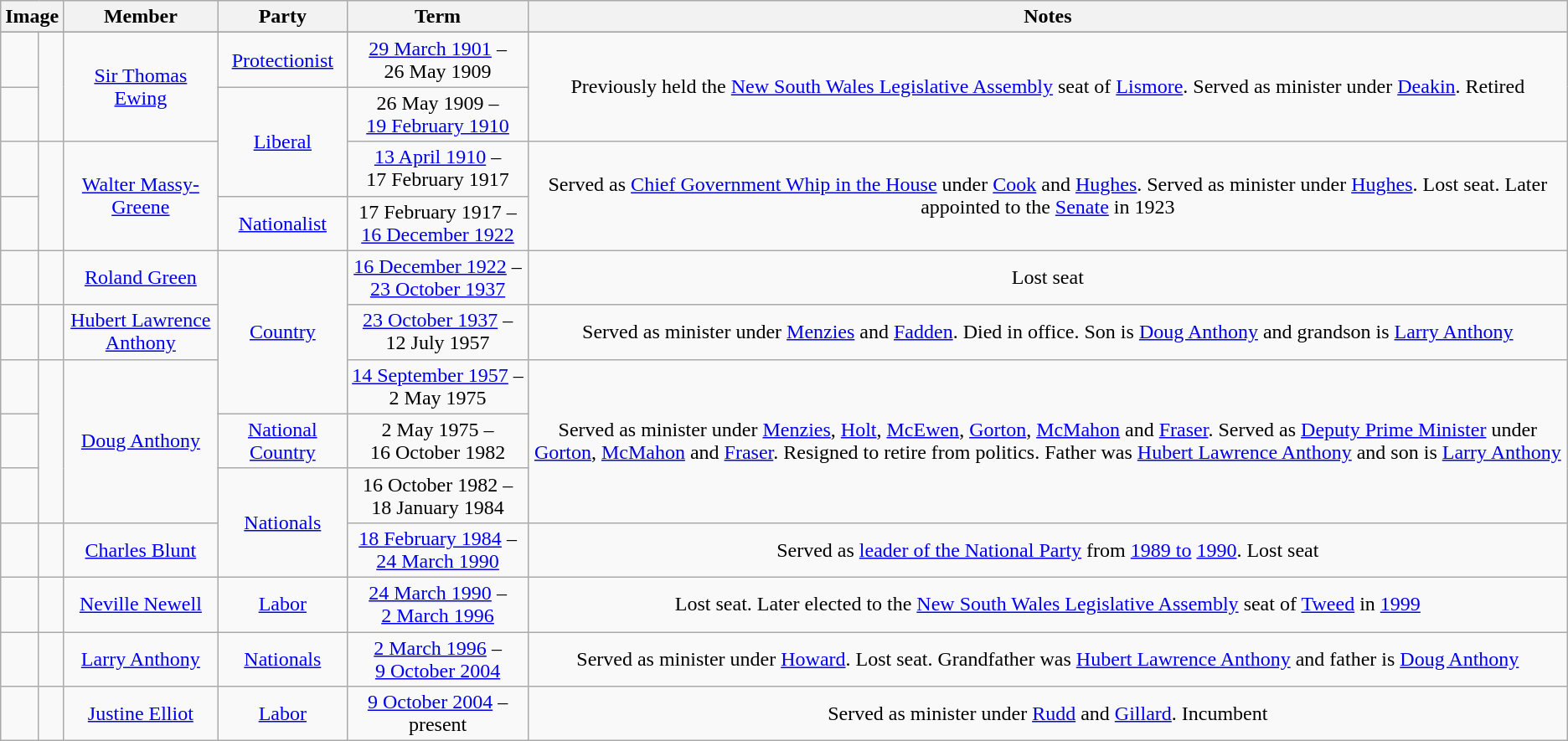<table class=wikitable style="text-align:center">
<tr>
<th colspan=2>Image</th>
<th>Member</th>
<th>Party</th>
<th>Term</th>
<th>Notes</th>
</tr>
<tr>
</tr>
<tr>
<td> </td>
<td rowspan=2></td>
<td rowspan=2><a href='#'>Sir Thomas Ewing</a><br></td>
<td><a href='#'>Protectionist</a></td>
<td nowrap><a href='#'>29 March 1901</a> –<br>26 May 1909</td>
<td rowspan=2>Previously held the <a href='#'>New South Wales Legislative Assembly</a> seat of <a href='#'>Lismore</a>. Served as minister under <a href='#'>Deakin</a>. Retired</td>
</tr>
<tr>
<td> </td>
<td rowspan="2"><a href='#'>Liberal</a></td>
<td nowrap>26 May 1909 –<br><a href='#'>19 February 1910</a></td>
</tr>
<tr>
<td> </td>
<td rowspan=2></td>
<td rowspan=2><a href='#'>Walter Massy-Greene</a><br></td>
<td nowrap><a href='#'>13 April 1910</a> –<br>17 February 1917</td>
<td rowspan=2>Served as <a href='#'>Chief Government Whip in the House</a> under <a href='#'>Cook</a> and <a href='#'>Hughes</a>. Served as minister under <a href='#'>Hughes</a>. Lost seat. Later appointed to the <a href='#'>Senate</a> in 1923</td>
</tr>
<tr>
<td> </td>
<td nowrap><a href='#'>Nationalist</a></td>
<td nowrap>17 February 1917 –<br><a href='#'>16 December 1922</a></td>
</tr>
<tr>
<td> </td>
<td></td>
<td><a href='#'>Roland Green</a><br></td>
<td rowspan="3"><a href='#'>Country</a></td>
<td nowrap><a href='#'>16 December 1922</a> –<br><a href='#'>23 October 1937</a></td>
<td>Lost seat</td>
</tr>
<tr>
<td> </td>
<td></td>
<td><a href='#'>Hubert Lawrence Anthony</a><br></td>
<td nowrap><a href='#'>23 October 1937</a> –<br>12 July 1957</td>
<td>Served as minister under <a href='#'>Menzies</a> and <a href='#'>Fadden</a>. Died in office. Son is <a href='#'>Doug Anthony</a> and grandson is <a href='#'>Larry Anthony</a></td>
</tr>
<tr>
<td> </td>
<td rowspan=3></td>
<td rowspan=3><a href='#'>Doug Anthony</a><br></td>
<td nowrap><a href='#'>14 September 1957</a> –<br>2 May 1975</td>
<td rowspan=3>Served as minister under <a href='#'>Menzies</a>, <a href='#'>Holt</a>, <a href='#'>McEwen</a>, <a href='#'>Gorton</a>, <a href='#'>McMahon</a> and <a href='#'>Fraser</a>. Served as <a href='#'>Deputy Prime Minister</a> under <a href='#'>Gorton</a>, <a href='#'>McMahon</a> and <a href='#'>Fraser</a>. Resigned to retire from politics. Father was <a href='#'>Hubert Lawrence Anthony</a> and son is <a href='#'>Larry Anthony</a></td>
</tr>
<tr>
<td> </td>
<td><a href='#'>National Country</a></td>
<td nowrap>2 May 1975 –<br>16 October 1982</td>
</tr>
<tr>
<td> </td>
<td rowspan="2"><a href='#'>Nationals</a></td>
<td nowrap>16 October 1982 –<br>18 January 1984</td>
</tr>
<tr>
<td> </td>
<td></td>
<td><a href='#'>Charles Blunt</a><br></td>
<td nowrap><a href='#'>18 February 1984</a> –<br><a href='#'>24 March 1990</a></td>
<td>Served as <a href='#'>leader of the National Party</a> from <a href='#'>1989 to</a> <a href='#'>1990</a>. Lost seat</td>
</tr>
<tr>
<td> </td>
<td></td>
<td><a href='#'>Neville Newell</a><br></td>
<td><a href='#'>Labor</a></td>
<td nowrap><a href='#'>24 March 1990</a> –<br><a href='#'>2 March 1996</a></td>
<td>Lost seat. Later elected to the <a href='#'>New South Wales Legislative Assembly</a> seat of <a href='#'>Tweed</a> in <a href='#'>1999</a></td>
</tr>
<tr>
<td> </td>
<td></td>
<td><a href='#'>Larry Anthony</a><br></td>
<td><a href='#'>Nationals</a></td>
<td nowrap><a href='#'>2 March 1996</a> –<br><a href='#'>9 October 2004</a></td>
<td>Served as minister under <a href='#'>Howard</a>. Lost seat. Grandfather was <a href='#'>Hubert Lawrence Anthony</a> and father is <a href='#'>Doug Anthony</a></td>
</tr>
<tr>
<td> </td>
<td></td>
<td><a href='#'>Justine Elliot</a><br></td>
<td><a href='#'>Labor</a></td>
<td nowrap><a href='#'>9 October 2004</a> –<br>present</td>
<td>Served as minister under <a href='#'>Rudd</a> and <a href='#'>Gillard</a>. Incumbent</td>
</tr>
</table>
